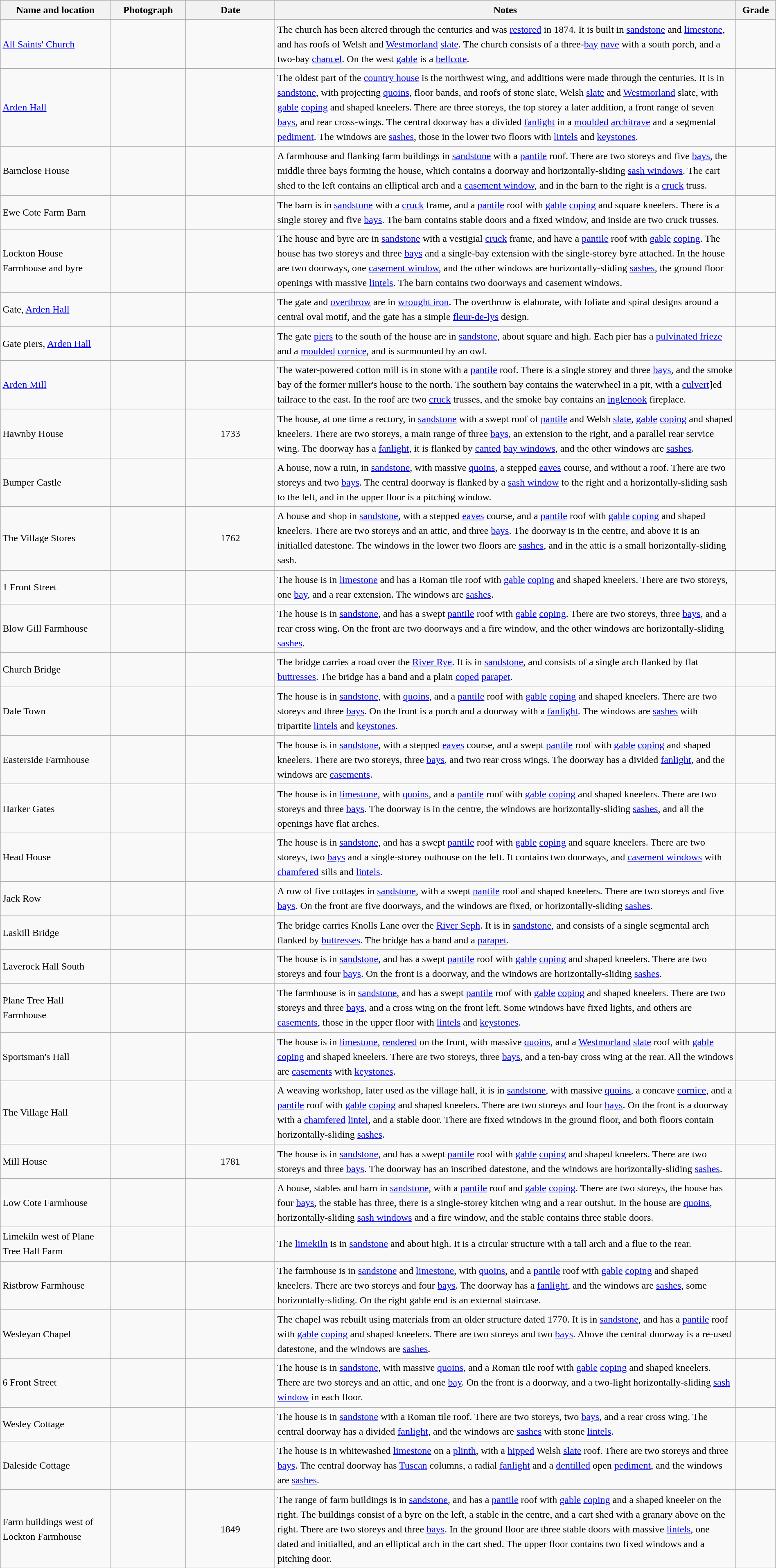<table class="wikitable sortable plainrowheaders" style="width:100%; border:0px; text-align:left; line-height:150%">
<tr>
<th scope="col"  style="width:150px">Name and location</th>
<th scope="col"  style="width:100px" class="unsortable">Photograph</th>
<th scope="col"  style="width:120px">Date</th>
<th scope="col"  style="width:650px" class="unsortable">Notes</th>
<th scope="col"  style="width:50px">Grade</th>
</tr>
<tr>
<td><a href='#'>All Saints' Church</a><br><small></small></td>
<td></td>
<td align="center"></td>
<td>The church has been altered through the centuries and was <a href='#'>restored</a> in 1874. It is built in <a href='#'>sandstone</a> and <a href='#'>limestone</a>, and has roofs of Welsh and <a href='#'>Westmorland</a> <a href='#'>slate</a>. The church consists of a three-<a href='#'>bay</a> <a href='#'>nave</a> with a south porch, and a two-bay <a href='#'>chancel</a>.  On the west <a href='#'>gable</a> is a <a href='#'>bellcote</a>.</td>
<td align="center" ></td>
</tr>
<tr>
<td><a href='#'>Arden Hall</a><br><small></small></td>
<td></td>
<td align="center"></td>
<td>The oldest part of the <a href='#'>country house</a> is the northwest wing, and additions were made through the centuries. It is in <a href='#'>sandstone</a>, with projecting <a href='#'>quoins</a>, floor bands, and roofs of stone slate, Welsh <a href='#'>slate</a> and <a href='#'>Westmorland</a> slate, with <a href='#'>gable</a> <a href='#'>coping</a> and shaped kneelers. There are three storeys, the top storey a later addition, a front range of seven <a href='#'>bays</a>, and rear cross-wings. The central doorway has a divided <a href='#'>fanlight</a> in a <a href='#'>moulded</a> <a href='#'>architrave</a> and a segmental <a href='#'>pediment</a>. The windows are <a href='#'>sashes</a>, those in the lower two floors with <a href='#'>lintels</a> and <a href='#'>keystones</a>.</td>
<td align="center" ></td>
</tr>
<tr>
<td>Barnclose House<br><small></small></td>
<td></td>
<td align="center"></td>
<td>A farmhouse and flanking farm buildings in <a href='#'>sandstone</a> with a <a href='#'>pantile</a> roof.  There are two storeys and five <a href='#'>bays</a>, the middle three bays forming the house, which contains a doorway and horizontally-sliding <a href='#'>sash windows</a>. The cart shed to the left contains an elliptical arch and a <a href='#'>casement window</a>, and in the barn to the right is a <a href='#'>cruck</a> truss.</td>
<td align="center" ></td>
</tr>
<tr>
<td>Ewe Cote Farm Barn<br><small></small></td>
<td></td>
<td align="center"></td>
<td>The barn is in <a href='#'>sandstone</a> with a <a href='#'>cruck</a> frame, and a <a href='#'>pantile</a> roof with <a href='#'>gable</a> <a href='#'>coping</a> and square kneelers. There is a single storey and five <a href='#'>bays</a>. The barn contains stable doors and a fixed window, and inside are two cruck trusses.</td>
<td align="center" ></td>
</tr>
<tr>
<td>Lockton House Farmhouse and byre<br><small></small></td>
<td></td>
<td align="center"></td>
<td>The house and byre are in <a href='#'>sandstone</a> with a vestigial <a href='#'>cruck</a> frame, and have a <a href='#'>pantile</a> roof with <a href='#'>gable</a> <a href='#'>coping</a>. The house has two storeys and three <a href='#'>bays</a> and a single-bay extension with the single-storey byre attached. In the house are two doorways, one <a href='#'>casement window</a>, and the other windows are horizontally-sliding <a href='#'>sashes</a>, the ground floor openings with massive <a href='#'>lintels</a>. The barn contains two doorways and casement windows.</td>
<td align="center" ></td>
</tr>
<tr>
<td>Gate, <a href='#'>Arden Hall</a><br><small></small></td>
<td></td>
<td align="center"></td>
<td>The gate and <a href='#'>overthrow</a> are in <a href='#'>wrought iron</a>. The overthrow is elaborate, with foliate and spiral designs around a central oval motif, and the gate has a simple <a href='#'>fleur-de-lys</a> design.</td>
<td align="center" ></td>
</tr>
<tr>
<td>Gate piers, <a href='#'>Arden Hall</a><br><small></small></td>
<td></td>
<td align="center"></td>
<td>The gate <a href='#'>piers</a> to the south of the house are in <a href='#'>sandstone</a>, about  square and  high. Each pier has a <a href='#'>pulvinated frieze</a> and a <a href='#'>moulded</a> <a href='#'>cornice</a>, and is surmounted by an owl.</td>
<td align="center" ></td>
</tr>
<tr>
<td><a href='#'>Arden Mill</a><br><small></small></td>
<td></td>
<td align="center"></td>
<td>The water-powered cotton mill is in stone with a <a href='#'>pantile</a> roof. There is a single storey and three <a href='#'>bays</a>, and the smoke bay of the former miller's house to the north. The southern bay contains the waterwheel in a pit, with a <a href='#'>culvert</a>]ed tailrace to the east. In the roof are two <a href='#'>cruck</a> trusses, and the smoke bay contains an <a href='#'>inglenook</a> fireplace.</td>
<td align="center" ></td>
</tr>
<tr>
<td>Hawnby House<br><small></small></td>
<td></td>
<td align="center">1733</td>
<td>The house, at one time a rectory, in <a href='#'>sandstone</a> with a swept roof of <a href='#'>pantile</a> and Welsh <a href='#'>slate</a>, <a href='#'>gable</a> <a href='#'>coping</a> and shaped kneelers.  There are two storeys, a main range of three <a href='#'>bays</a>, an extension to the right, and a parallel rear service wing. The doorway has a <a href='#'>fanlight</a>, it is flanked by <a href='#'>canted</a> <a href='#'>bay windows</a>, and the other windows are <a href='#'>sashes</a>.</td>
<td align="center" ></td>
</tr>
<tr>
<td>Bumper Castle<br><small></small></td>
<td></td>
<td align="center"></td>
<td>A house, now a ruin, in <a href='#'>sandstone</a>, with massive <a href='#'>quoins</a>, a stepped <a href='#'>eaves</a> course, and without a roof. There are two storeys and two <a href='#'>bays</a>. The central doorway is flanked by a <a href='#'>sash window</a> to the right and a horizontally-sliding sash to the left, and in the upper floor is a pitching window.</td>
<td align="center" ></td>
</tr>
<tr>
<td>The Village Stores<br><small></small></td>
<td></td>
<td align="center">1762</td>
<td>A house and shop in <a href='#'>sandstone</a>, with a stepped <a href='#'>eaves</a> course, and a <a href='#'>pantile</a> roof with <a href='#'>gable</a> <a href='#'>coping</a> and shaped kneelers. There are two storeys and an attic, and three <a href='#'>bays</a>.  The doorway is in the centre, and above it is an initialled datestone.  The windows in the lower two floors are <a href='#'>sashes</a>, and in the attic is a small horizontally-sliding sash.</td>
<td align="center" ></td>
</tr>
<tr>
<td>1 Front Street<br><small></small></td>
<td></td>
<td align="center"></td>
<td>The house is in <a href='#'>limestone</a> and has a Roman tile roof with <a href='#'>gable</a> <a href='#'>coping</a> and shaped kneelers. There are two storeys, one <a href='#'>bay</a>, and a rear extension. The windows are <a href='#'>sashes</a>.</td>
<td align="center" ></td>
</tr>
<tr>
<td>Blow Gill Farmhouse<br><small></small></td>
<td></td>
<td align="center"></td>
<td>The house is in <a href='#'>sandstone</a>, and has a swept <a href='#'>pantile</a> roof with <a href='#'>gable</a> <a href='#'>coping</a>. There are two storeys, three <a href='#'>bays</a>, and a rear cross wing. On the front are two doorways and a fire window, and the other windows are horizontally-sliding <a href='#'>sashes</a>.</td>
<td align="center" ></td>
</tr>
<tr>
<td>Church Bridge<br><small></small></td>
<td></td>
<td align="center"></td>
<td>The bridge carries a road over the <a href='#'>River Rye</a>. It is in <a href='#'>sandstone</a>, and consists of a single arch flanked by flat <a href='#'>buttresses</a>. The bridge has a band and a plain <a href='#'>coped</a> <a href='#'>parapet</a>.</td>
<td align="center" ></td>
</tr>
<tr>
<td>Dale Town<br><small></small></td>
<td></td>
<td align="center"></td>
<td>The house is in <a href='#'>sandstone</a>, with <a href='#'>quoins</a>, and a <a href='#'>pantile</a> roof with <a href='#'>gable</a> <a href='#'>coping</a> and shaped kneelers. There are two storeys and three <a href='#'>bays</a>. On the front is a porch and a doorway with a <a href='#'>fanlight</a>. The windows are <a href='#'>sashes</a> with tripartite <a href='#'>lintels</a> and <a href='#'>keystones</a>.</td>
<td align="center" ></td>
</tr>
<tr>
<td>Easterside Farmhouse<br><small></small></td>
<td></td>
<td align="center"></td>
<td>The house is in <a href='#'>sandstone</a>, with a stepped <a href='#'>eaves</a> course, and a swept <a href='#'>pantile</a> roof with <a href='#'>gable</a> <a href='#'>coping</a> and shaped kneelers. There are two storeys, three <a href='#'>bays</a>, and two rear cross wings. The doorway has a divided <a href='#'>fanlight</a>, and the windows are <a href='#'>casements</a>.</td>
<td align="center" ></td>
</tr>
<tr>
<td>Harker Gates<br><small></small></td>
<td></td>
<td align="center"></td>
<td>The house is in <a href='#'>limestone</a>, with <a href='#'>quoins</a>, and a <a href='#'>pantile</a> roof with <a href='#'>gable</a> <a href='#'>coping</a> and shaped kneelers. There are two storeys and three <a href='#'>bays</a>.  The doorway is in the centre, the windows are horizontally-sliding <a href='#'>sashes</a>, and all the openings have flat arches.</td>
<td align="center" ></td>
</tr>
<tr>
<td>Head House<br><small></small></td>
<td></td>
<td align="center"></td>
<td>The house is in <a href='#'>sandstone</a>, and has a swept <a href='#'>pantile</a> roof with <a href='#'>gable</a> <a href='#'>coping</a> and square kneelers. There are two storeys, two <a href='#'>bays</a> and a single-storey outhouse on the left. It contains two doorways, and <a href='#'>casement windows</a> with <a href='#'>chamfered</a> sills and <a href='#'>lintels</a>.</td>
<td align="center" ></td>
</tr>
<tr>
<td>Jack Row<br><small></small></td>
<td></td>
<td align="center"></td>
<td>A row of five cottages in <a href='#'>sandstone</a>, with a swept <a href='#'>pantile</a> roof and shaped kneelers. There are two storeys and five <a href='#'>bays</a>. On the front are five doorways, and the windows are fixed, or horizontally-sliding <a href='#'>sashes</a>.</td>
<td align="center" ></td>
</tr>
<tr>
<td>Laskill Bridge<br><small></small></td>
<td></td>
<td align="center"></td>
<td>The bridge carries Knolls Lane over the <a href='#'>River Seph</a>. It is in <a href='#'>sandstone</a>, and consists of a single segmental arch flanked by <a href='#'>buttresses</a>. The bridge has a band and a <a href='#'>parapet</a>.</td>
<td align="center" ></td>
</tr>
<tr>
<td>Laverock Hall South<br><small></small></td>
<td></td>
<td align="center"></td>
<td>The house is in <a href='#'>sandstone</a>, and has a swept <a href='#'>pantile</a> roof with <a href='#'>gable</a> <a href='#'>coping</a> and shaped kneelers. There are two storeys and four <a href='#'>bays</a>. On the front is a doorway, and the windows are horizontally-sliding <a href='#'>sashes</a>.</td>
<td align="center" ></td>
</tr>
<tr>
<td>Plane Tree Hall Farmhouse<br><small></small></td>
<td></td>
<td align="center"></td>
<td>The farmhouse is in <a href='#'>sandstone</a>, and has a swept <a href='#'>pantile</a> roof with <a href='#'>gable</a> <a href='#'>coping</a> and shaped kneelers. There are two storeys and three <a href='#'>bays</a>, and a cross wing on the front left. Some windows have fixed lights, and others are <a href='#'>casements</a>, those in the upper floor with <a href='#'>lintels</a> and <a href='#'>keystones</a>.</td>
<td align="center" ></td>
</tr>
<tr>
<td>Sportsman's Hall<br><small></small></td>
<td></td>
<td align="center"></td>
<td>The house is in <a href='#'>limestone</a>, <a href='#'>rendered</a> on the front, with massive <a href='#'>quoins</a>, and a <a href='#'>Westmorland</a> <a href='#'>slate</a> roof with <a href='#'>gable</a> <a href='#'>coping</a> and shaped kneelers. There are two storeys, three <a href='#'>bays</a>, and a ten-bay cross wing at the rear.  All the windows are <a href='#'>casements</a> with <a href='#'>keystones</a>.</td>
<td align="center" ></td>
</tr>
<tr>
<td>The Village Hall<br><small></small></td>
<td></td>
<td align="center"></td>
<td>A weaving workshop, later used as the village hall, it is in <a href='#'>sandstone</a>, with massive <a href='#'>quoins</a>, a concave <a href='#'>cornice</a>, and a <a href='#'>pantile</a> roof with <a href='#'>gable</a> <a href='#'>coping</a> and shaped kneelers. There are two storeys and four <a href='#'>bays</a>. On the front is a doorway with a <a href='#'>chamfered</a> <a href='#'>lintel</a>, and a stable door. There are fixed windows in the ground floor, and both floors contain horizontally-sliding <a href='#'>sashes</a>.</td>
<td align="center" ></td>
</tr>
<tr>
<td>Mill House<br><small></small></td>
<td></td>
<td align="center">1781</td>
<td>The house is in <a href='#'>sandstone</a>, and has a swept <a href='#'>pantile</a> roof with <a href='#'>gable</a> <a href='#'>coping</a> and shaped kneelers. There are two storeys and three <a href='#'>bays</a>. The doorway has an inscribed datestone, and the windows are horizontally-sliding <a href='#'>sashes</a>.</td>
<td align="center" ></td>
</tr>
<tr>
<td>Low Cote Farmhouse<br><small></small></td>
<td></td>
<td align="center"></td>
<td>A house, stables and barn in <a href='#'>sandstone</a>, with a <a href='#'>pantile</a> roof and <a href='#'>gable</a> <a href='#'>coping</a>. There are two storeys, the house has four <a href='#'>bays</a>, the stable has three, there is a single-storey kitchen wing and a rear outshut. In the house are <a href='#'>quoins</a>, horizontally-sliding <a href='#'>sash windows</a> and a fire window, and the stable contains three stable doors.</td>
<td align="center" ></td>
</tr>
<tr>
<td>Limekiln west of Plane Tree Hall Farm<br><small></small></td>
<td></td>
<td align="center"></td>
<td>The <a href='#'>limekiln</a> is in <a href='#'>sandstone</a> and about  high. It is a circular structure with a tall arch and a flue to the rear.</td>
<td align="center" ></td>
</tr>
<tr>
<td>Ristbrow Farmhouse<br><small></small></td>
<td></td>
<td align="center"></td>
<td>The farmhouse is in <a href='#'>sandstone</a> and <a href='#'>limestone</a>, with <a href='#'>quoins</a>, and a <a href='#'>pantile</a> roof with <a href='#'>gable</a> <a href='#'>coping</a> and shaped kneelers. There are two storeys and four <a href='#'>bays</a>. The doorway has a <a href='#'>fanlight</a>, and the windows are <a href='#'>sashes</a>, some horizontally-sliding.  On the right gable end is an external staircase.</td>
<td align="center" ></td>
</tr>
<tr>
<td>Wesleyan Chapel<br><small></small></td>
<td></td>
<td align="center"></td>
<td>The chapel  was rebuilt using materials from an older structure dated 1770. It is in <a href='#'>sandstone</a>, and has a <a href='#'>pantile</a> roof with <a href='#'>gable</a> <a href='#'>coping</a> and shaped kneelers. There are two storeys and two <a href='#'>bays</a>.  Above the central doorway is a re-used datestone, and the windows are <a href='#'>sashes</a>.</td>
<td align="center" ></td>
</tr>
<tr>
<td>6 Front Street<br><small></small></td>
<td></td>
<td align="center"></td>
<td>The house is in <a href='#'>sandstone</a>, with massive <a href='#'>quoins</a>, and a Roman tile roof with <a href='#'>gable</a> <a href='#'>coping</a> and shaped kneelers. There are two storeys and an attic, and one <a href='#'>bay</a>. On the front is a doorway, and a two-light horizontally-sliding <a href='#'>sash window</a> in each floor.</td>
<td align="center" ></td>
</tr>
<tr>
<td>Wesley Cottage<br><small></small></td>
<td></td>
<td align="center"></td>
<td>The house is in <a href='#'>sandstone</a> with a Roman tile roof. There are two storeys, two <a href='#'>bays</a>, and a rear cross wing.  The central doorway has a divided <a href='#'>fanlight</a>, and the windows are <a href='#'>sashes</a> with stone <a href='#'>lintels</a>.</td>
<td align="center" ></td>
</tr>
<tr>
<td>Daleside Cottage<br><small></small></td>
<td></td>
<td align="center"></td>
<td>The house is in whitewashed <a href='#'>limestone</a> on a <a href='#'>plinth</a>, with a <a href='#'>hipped</a> Welsh <a href='#'>slate</a> roof. There are two storeys and three <a href='#'>bays</a>. The central doorway has <a href='#'>Tuscan</a> columns, a radial <a href='#'>fanlight</a> and a <a href='#'>dentilled</a> open <a href='#'>pediment</a>, and the windows are <a href='#'>sashes</a>.</td>
<td align="center" ></td>
</tr>
<tr>
<td>Farm buildings west of Lockton Farmhouse<br><small></small></td>
<td></td>
<td align="center">1849</td>
<td>The range of farm buildings is in <a href='#'>sandstone</a>, and has a <a href='#'>pantile</a> roof with <a href='#'>gable</a> <a href='#'>coping</a> and a shaped kneeler on the right. The buildings consist of a byre on the left, a stable in the centre, and a cart shed with a granary above on the right. There are two storeys and three <a href='#'>bays</a>.  In the ground floor are three stable doors with massive <a href='#'>lintels</a>, one dated and initialled, and an elliptical arch in the cart shed. The upper floor contains two fixed windows and a pitching door.</td>
<td align="center" ></td>
</tr>
<tr>
</tr>
</table>
